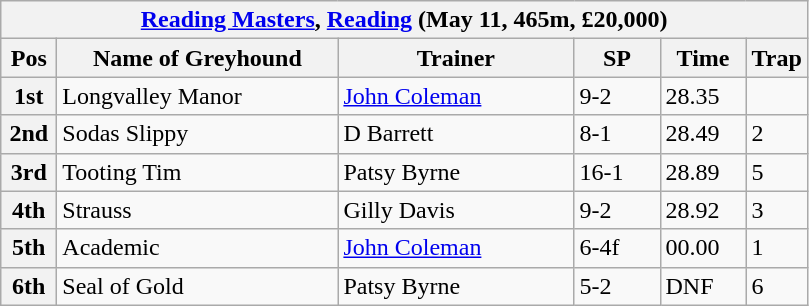<table class="wikitable">
<tr>
<th colspan="6"><a href='#'>Reading Masters</a>, <a href='#'>Reading</a> (May 11, 465m, £20,000)</th>
</tr>
<tr>
<th width=30>Pos</th>
<th width=180>Name of Greyhound</th>
<th width=150>Trainer</th>
<th width=50>SP</th>
<th width=50>Time</th>
<th width=30>Trap</th>
</tr>
<tr>
<th>1st</th>
<td>Longvalley Manor</td>
<td><a href='#'>John Coleman</a></td>
<td>9-2</td>
<td>28.35</td>
<td></td>
</tr>
<tr>
<th>2nd</th>
<td>Sodas Slippy</td>
<td>D Barrett</td>
<td>8-1</td>
<td>28.49</td>
<td>2</td>
</tr>
<tr>
<th>3rd</th>
<td>Tooting Tim</td>
<td>Patsy Byrne</td>
<td>16-1</td>
<td>28.89</td>
<td>5</td>
</tr>
<tr>
<th>4th</th>
<td>Strauss</td>
<td>Gilly Davis</td>
<td>9-2</td>
<td>28.92</td>
<td>3</td>
</tr>
<tr>
<th>5th</th>
<td>Academic</td>
<td><a href='#'>John Coleman</a></td>
<td>6-4f</td>
<td>00.00</td>
<td>1</td>
</tr>
<tr>
<th>6th</th>
<td>Seal of Gold</td>
<td>Patsy Byrne</td>
<td>5-2</td>
<td>DNF</td>
<td>6</td>
</tr>
</table>
